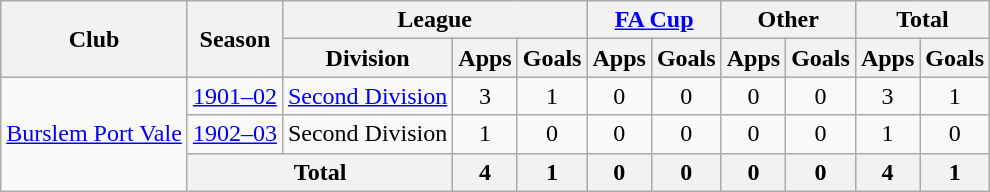<table class="wikitable" style="text-align:center">
<tr>
<th rowspan="2">Club</th>
<th rowspan="2">Season</th>
<th colspan="3">League</th>
<th colspan="2"><a href='#'>FA Cup</a></th>
<th colspan="2">Other</th>
<th colspan="2">Total</th>
</tr>
<tr>
<th>Division</th>
<th>Apps</th>
<th>Goals</th>
<th>Apps</th>
<th>Goals</th>
<th>Apps</th>
<th>Goals</th>
<th>Apps</th>
<th>Goals</th>
</tr>
<tr>
<td rowspan="3"><a href='#'>Burslem Port Vale</a></td>
<td><a href='#'>1901–02</a></td>
<td><a href='#'>Second Division</a></td>
<td>3</td>
<td>1</td>
<td>0</td>
<td>0</td>
<td>0</td>
<td>0</td>
<td>3</td>
<td>1</td>
</tr>
<tr>
<td><a href='#'>1902–03</a></td>
<td>Second Division</td>
<td>1</td>
<td>0</td>
<td>0</td>
<td>0</td>
<td>0</td>
<td>0</td>
<td>1</td>
<td>0</td>
</tr>
<tr>
<th colspan="2">Total</th>
<th>4</th>
<th>1</th>
<th>0</th>
<th>0</th>
<th>0</th>
<th>0</th>
<th>4</th>
<th>1</th>
</tr>
</table>
